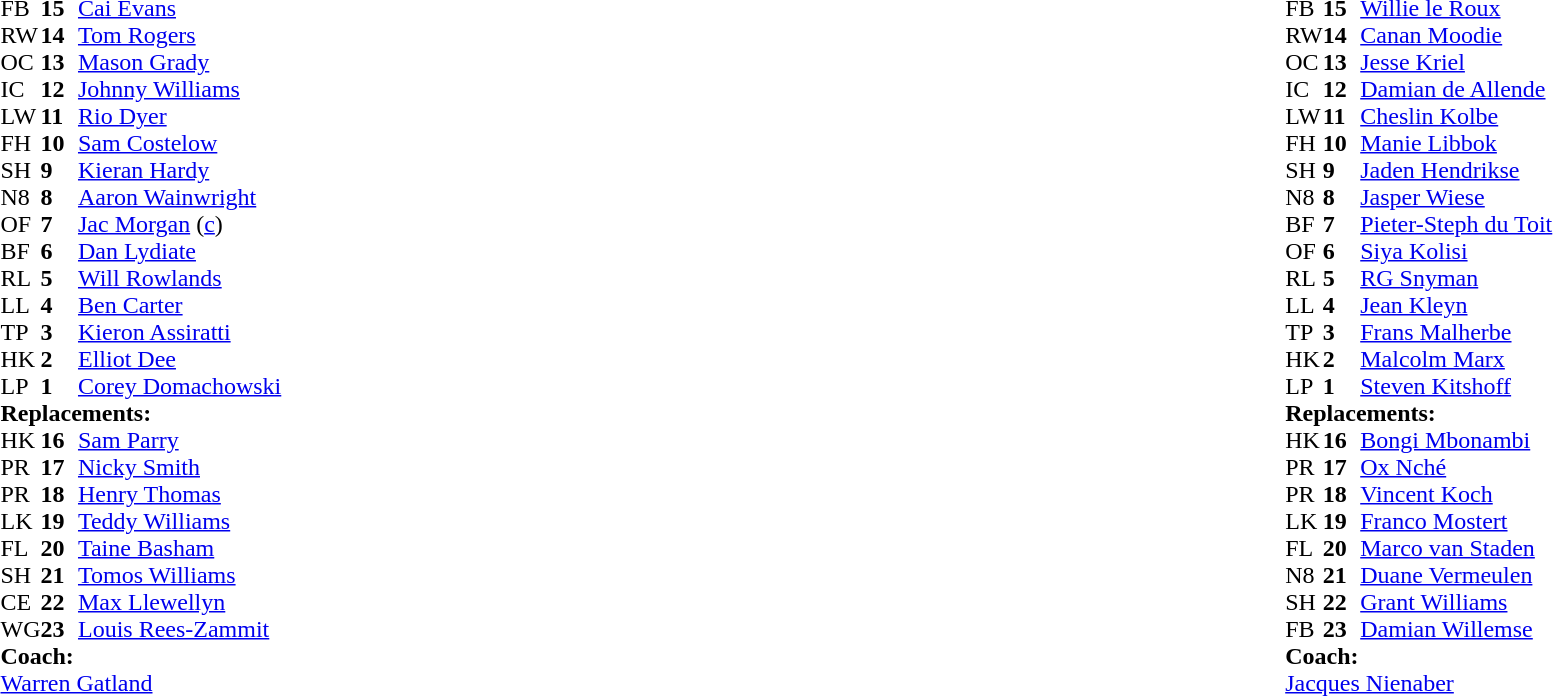<table style="width:100%">
<tr>
<td style="vertical-align:top; width:50%"><br><table cellspacing="0" cellpadding="0">
<tr>
<th width="25"></th>
<th width="25"></th>
</tr>
<tr>
<td>FB</td>
<td><strong>15</strong></td>
<td><a href='#'>Cai Evans</a></td>
<td></td>
<td></td>
<td></td>
</tr>
<tr>
<td>RW</td>
<td><strong>14</strong></td>
<td><a href='#'>Tom Rogers</a></td>
</tr>
<tr>
<td>OC</td>
<td><strong>13</strong></td>
<td><a href='#'>Mason Grady</a></td>
<td></td>
<td></td>
<td></td>
</tr>
<tr>
<td>IC</td>
<td><strong>12</strong></td>
<td><a href='#'>Johnny Williams</a></td>
</tr>
<tr>
<td>LW</td>
<td><strong>11</strong></td>
<td><a href='#'>Rio Dyer</a></td>
<td></td>
<td></td>
<td></td>
</tr>
<tr>
<td>FH</td>
<td><strong>10</strong></td>
<td><a href='#'>Sam Costelow</a></td>
<td></td>
<td></td>
<td></td>
</tr>
<tr>
<td>SH</td>
<td><strong>9</strong></td>
<td><a href='#'>Kieran Hardy</a></td>
<td></td>
<td></td>
</tr>
<tr>
<td>N8</td>
<td><strong>8</strong></td>
<td><a href='#'>Aaron Wainwright</a></td>
<td></td>
<td></td>
</tr>
<tr>
<td>OF</td>
<td><strong>7</strong></td>
<td><a href='#'>Jac Morgan</a> (<a href='#'>c</a>)</td>
</tr>
<tr>
<td>BF</td>
<td><strong>6</strong></td>
<td><a href='#'>Dan Lydiate</a></td>
</tr>
<tr>
<td>RL</td>
<td><strong>5</strong></td>
<td><a href='#'>Will Rowlands</a></td>
</tr>
<tr>
<td>LL</td>
<td><strong>4</strong></td>
<td><a href='#'>Ben Carter</a></td>
<td></td>
<td></td>
</tr>
<tr>
<td>TP</td>
<td><strong>3</strong></td>
<td><a href='#'>Kieron Assiratti</a></td>
<td></td>
<td></td>
</tr>
<tr>
<td>HK</td>
<td><strong>2</strong></td>
<td><a href='#'>Elliot Dee</a></td>
<td></td>
<td></td>
</tr>
<tr>
<td>LP</td>
<td><strong>1</strong></td>
<td><a href='#'>Corey Domachowski</a></td>
<td></td>
<td></td>
</tr>
<tr>
<td colspan="3"><strong>Replacements:</strong></td>
</tr>
<tr>
<td>HK</td>
<td><strong>16</strong></td>
<td><a href='#'>Sam Parry</a></td>
<td></td>
<td></td>
</tr>
<tr>
<td>PR</td>
<td><strong>17</strong></td>
<td><a href='#'>Nicky Smith</a></td>
<td></td>
<td></td>
</tr>
<tr>
<td>PR</td>
<td><strong>18</strong></td>
<td><a href='#'>Henry Thomas</a></td>
<td></td>
<td></td>
</tr>
<tr>
<td>LK</td>
<td><strong>19</strong></td>
<td><a href='#'>Teddy Williams</a></td>
<td></td>
<td></td>
</tr>
<tr>
<td>FL</td>
<td><strong>20</strong></td>
<td><a href='#'>Taine Basham</a></td>
<td></td>
<td></td>
</tr>
<tr>
<td>SH</td>
<td><strong>21</strong></td>
<td><a href='#'>Tomos Williams</a></td>
<td></td>
<td></td>
</tr>
<tr>
<td>CE</td>
<td><strong>22</strong></td>
<td><a href='#'>Max Llewellyn</a></td>
<td></td>
<td></td>
</tr>
<tr>
<td>WG</td>
<td><strong>23</strong></td>
<td><a href='#'>Louis Rees-Zammit</a></td>
<td></td>
<td></td>
</tr>
<tr>
<td colspan="3"><strong>Coach:</strong></td>
</tr>
<tr>
<td colspan="3"> <a href='#'>Warren Gatland</a></td>
</tr>
</table>
</td>
<td style="vertical-align:top"></td>
<td style="vertical-align:top;width:50%"><br><table cellspacing="0" cellpadding="0" style="margin:auto">
<tr>
<th width="25"></th>
<th width="25"></th>
</tr>
<tr>
<td>FB</td>
<td><strong>15</strong></td>
<td><a href='#'>Willie le Roux</a></td>
<td></td>
<td></td>
</tr>
<tr>
<td>RW</td>
<td><strong>14</strong></td>
<td><a href='#'>Canan Moodie</a></td>
</tr>
<tr>
<td>OC</td>
<td><strong>13</strong></td>
<td><a href='#'>Jesse Kriel</a></td>
</tr>
<tr>
<td>IC</td>
<td><strong>12</strong></td>
<td><a href='#'>Damian de Allende</a></td>
</tr>
<tr>
<td>LW</td>
<td><strong>11</strong></td>
<td><a href='#'>Cheslin Kolbe</a></td>
</tr>
<tr>
<td>FH</td>
<td><strong>10</strong></td>
<td><a href='#'>Manie Libbok</a></td>
</tr>
<tr>
<td>SH</td>
<td><strong>9</strong></td>
<td><a href='#'>Jaden Hendrikse</a></td>
<td></td>
<td></td>
</tr>
<tr>
<td>N8</td>
<td><strong>8</strong></td>
<td><a href='#'>Jasper Wiese</a></td>
<td></td>
<td></td>
</tr>
<tr>
<td>BF</td>
<td><strong>7</strong></td>
<td><a href='#'>Pieter-Steph du Toit</a></td>
</tr>
<tr>
<td>OF</td>
<td><strong>6</strong></td>
<td><a href='#'>Siya Kolisi</a></td>
<td></td>
<td></td>
</tr>
<tr>
<td>RL</td>
<td><strong>5</strong></td>
<td><a href='#'>RG Snyman</a></td>
</tr>
<tr>
<td>LL</td>
<td><strong>4</strong></td>
<td><a href='#'>Jean Kleyn</a></td>
<td></td>
<td></td>
</tr>
<tr>
<td>TP</td>
<td><strong>3</strong></td>
<td><a href='#'>Frans Malherbe</a></td>
<td></td>
<td></td>
</tr>
<tr>
<td>HK</td>
<td><strong>2</strong></td>
<td><a href='#'>Malcolm Marx</a></td>
<td></td>
<td></td>
</tr>
<tr>
<td>LP</td>
<td><strong>1</strong></td>
<td><a href='#'>Steven Kitshoff</a></td>
<td></td>
<td></td>
</tr>
<tr>
<td colspan="3"><strong>Replacements:</strong></td>
</tr>
<tr>
<td>HK</td>
<td><strong>16</strong></td>
<td><a href='#'>Bongi Mbonambi</a></td>
<td></td>
<td></td>
</tr>
<tr>
<td>PR</td>
<td><strong>17</strong></td>
<td><a href='#'>Ox Nché</a></td>
<td></td>
<td></td>
</tr>
<tr>
<td>PR</td>
<td><strong>18</strong></td>
<td><a href='#'>Vincent Koch</a></td>
<td></td>
<td></td>
</tr>
<tr>
<td>LK</td>
<td><strong>19</strong></td>
<td><a href='#'>Franco Mostert</a></td>
<td></td>
<td></td>
</tr>
<tr>
<td>FL</td>
<td><strong>20</strong></td>
<td><a href='#'>Marco van Staden</a></td>
<td></td>
<td></td>
</tr>
<tr>
<td>N8</td>
<td><strong>21</strong></td>
<td><a href='#'>Duane Vermeulen</a></td>
<td></td>
<td></td>
</tr>
<tr>
<td>SH</td>
<td><strong>22</strong></td>
<td><a href='#'>Grant Williams</a></td>
<td></td>
<td></td>
</tr>
<tr>
<td>FB</td>
<td><strong>23</strong></td>
<td><a href='#'>Damian Willemse</a></td>
<td></td>
<td></td>
</tr>
<tr>
<td colspan="3"><strong>Coach:</strong></td>
</tr>
<tr>
<td colspan="3"> <a href='#'>Jacques Nienaber</a></td>
</tr>
</table>
</td>
</tr>
</table>
